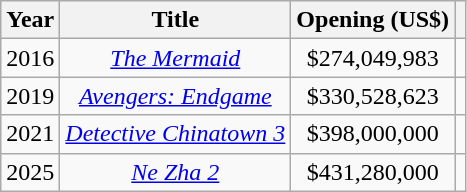<table class="wikitable sortable" style="text-align:center">
<tr>
<th>Year</th>
<th>Title</th>
<th>Opening (US$)</th>
<th class="unsortable"></th>
</tr>
<tr>
<td>2016</td>
<td><em><a href='#'>The Mermaid</a></em></td>
<td>$274,049,983</td>
<td></td>
</tr>
<tr>
<td>2019</td>
<td><em><a href='#'>Avengers: Endgame</a></em></td>
<td>$330,528,623</td>
<td></td>
</tr>
<tr>
<td>2021</td>
<td><em><a href='#'>Detective Chinatown 3</a></em></td>
<td>$398,000,000</td>
<td></td>
</tr>
<tr>
<td>2025</td>
<td><em><a href='#'>Ne Zha 2</a></em></td>
<td>$431,280,000</td>
<td></td>
</tr>
</table>
